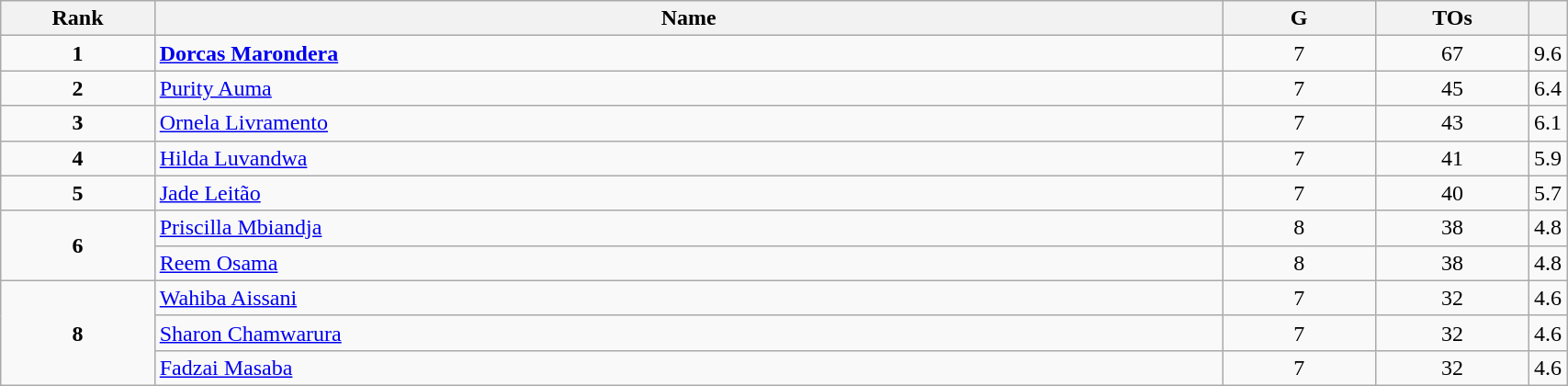<table class="wikitable" style="width:90%;">
<tr>
<th style="width:10%;">Rank</th>
<th style="width:70%;">Name</th>
<th style="width:10%;">G</th>
<th style="width:10%;">TOs</th>
<th style="width:10%;"></th>
</tr>
<tr align=center>
<td><strong>1</strong></td>
<td align=left> <strong><a href='#'>Dorcas Marondera</a></strong></td>
<td>7</td>
<td>67</td>
<td>9.6</td>
</tr>
<tr align=center>
<td><strong>2</strong></td>
<td align=left> <a href='#'>Purity Auma</a></td>
<td>7</td>
<td>45</td>
<td>6.4</td>
</tr>
<tr align=center>
<td><strong>3</strong></td>
<td align=left> <a href='#'>Ornela Livramento</a></td>
<td>7</td>
<td>43</td>
<td>6.1</td>
</tr>
<tr align=center>
<td><strong>4</strong></td>
<td align=left> <a href='#'>Hilda Luvandwa</a></td>
<td>7</td>
<td>41</td>
<td>5.9</td>
</tr>
<tr align=center>
<td><strong>5</strong></td>
<td align=left> <a href='#'>Jade Leitão</a></td>
<td>7</td>
<td>40</td>
<td>5.7</td>
</tr>
<tr align=center>
<td rowspan=2><strong>6</strong></td>
<td align=left> <a href='#'>Priscilla Mbiandja</a></td>
<td>8</td>
<td>38</td>
<td>4.8</td>
</tr>
<tr align=center>
<td align=left> <a href='#'>Reem Osama</a></td>
<td>8</td>
<td>38</td>
<td>4.8</td>
</tr>
<tr align=center>
<td rowspan=3><strong>8</strong></td>
<td align=left> <a href='#'>Wahiba Aissani</a></td>
<td>7</td>
<td>32</td>
<td>4.6</td>
</tr>
<tr align=center>
<td align=left> <a href='#'>Sharon Chamwarura</a></td>
<td>7</td>
<td>32</td>
<td>4.6</td>
</tr>
<tr align=center>
<td align=left> <a href='#'>Fadzai Masaba</a></td>
<td>7</td>
<td>32</td>
<td>4.6</td>
</tr>
</table>
